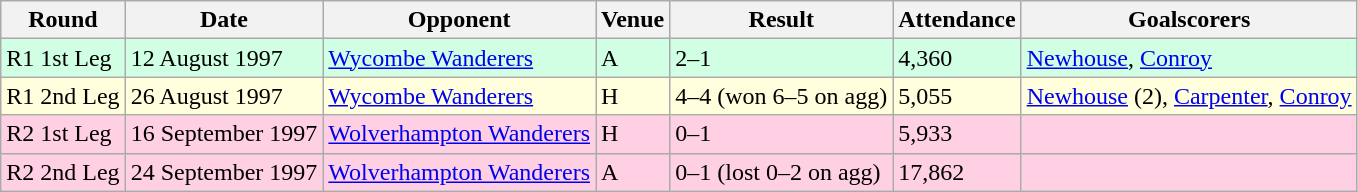<table class="wikitable">
<tr>
<th>Round</th>
<th>Date</th>
<th>Opponent</th>
<th>Venue</th>
<th>Result</th>
<th>Attendance</th>
<th>Goalscorers</th>
</tr>
<tr style="background-color: #d0ffe3;">
<td>R1 1st Leg</td>
<td>12 August 1997</td>
<td><a href='#'>Wycombe Wanderers</a></td>
<td>A</td>
<td>2–1</td>
<td>4,360</td>
<td><a href='#'>Newhouse</a>, <a href='#'>Conroy</a></td>
</tr>
<tr style="background-color: #ffffdd;">
<td>R1 2nd Leg</td>
<td>26 August 1997</td>
<td><a href='#'>Wycombe Wanderers</a></td>
<td>H</td>
<td>4–4 (won 6–5 on agg)</td>
<td>5,055</td>
<td><a href='#'>Newhouse</a> (2), <a href='#'>Carpenter</a>, <a href='#'>Conroy</a></td>
</tr>
<tr style="background-color: #ffd0e3;">
<td>R2 1st Leg</td>
<td>16 September 1997</td>
<td><a href='#'>Wolverhampton Wanderers</a></td>
<td>H</td>
<td>0–1</td>
<td>5,933</td>
<td></td>
</tr>
<tr style="background-color: #ffd0e3;">
<td>R2 2nd Leg</td>
<td>24 September 1997</td>
<td><a href='#'>Wolverhampton Wanderers</a></td>
<td>A</td>
<td>0–1 (lost 0–2 on agg)</td>
<td>17,862</td>
<td></td>
</tr>
</table>
